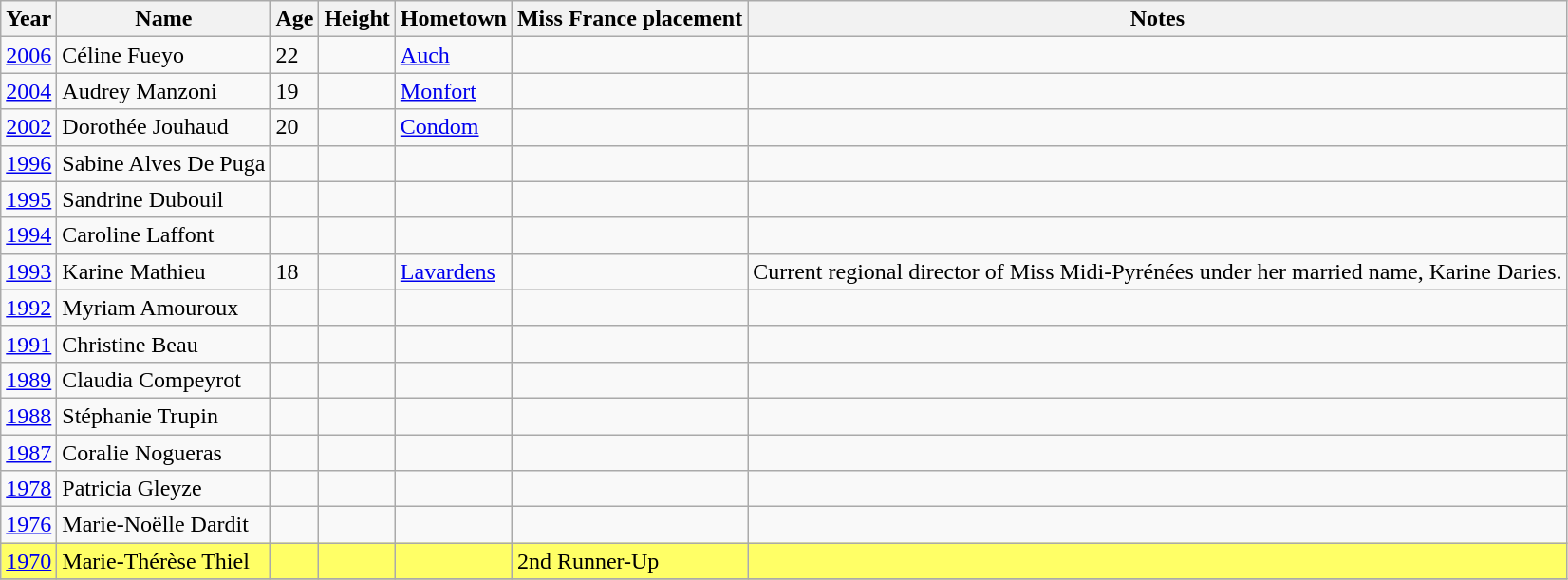<table class="wikitable sortable">
<tr>
<th>Year</th>
<th>Name</th>
<th>Age</th>
<th>Height</th>
<th>Hometown</th>
<th>Miss France placement</th>
<th>Notes</th>
</tr>
<tr>
<td><a href='#'>2006</a></td>
<td>Céline Fueyo</td>
<td>22</td>
<td></td>
<td><a href='#'>Auch</a></td>
<td></td>
<td></td>
</tr>
<tr>
<td><a href='#'>2004</a></td>
<td>Audrey Manzoni</td>
<td>19</td>
<td></td>
<td><a href='#'>Monfort</a></td>
<td></td>
<td></td>
</tr>
<tr>
<td><a href='#'>2002</a></td>
<td>Dorothée Jouhaud</td>
<td>20</td>
<td></td>
<td><a href='#'>Condom</a></td>
<td></td>
<td></td>
</tr>
<tr>
<td><a href='#'>1996</a></td>
<td>Sabine Alves De Puga</td>
<td></td>
<td></td>
<td></td>
<td></td>
<td></td>
</tr>
<tr>
<td><a href='#'>1995</a></td>
<td>Sandrine Dubouil</td>
<td></td>
<td></td>
<td></td>
<td></td>
<td></td>
</tr>
<tr>
<td><a href='#'>1994</a></td>
<td>Caroline Laffont</td>
<td></td>
<td></td>
<td></td>
<td></td>
<td></td>
</tr>
<tr>
<td><a href='#'>1993</a></td>
<td>Karine Mathieu</td>
<td>18</td>
<td></td>
<td><a href='#'>Lavardens</a></td>
<td></td>
<td>Current regional director of Miss Midi-Pyrénées under her married name, Karine Daries.</td>
</tr>
<tr>
<td><a href='#'>1992</a></td>
<td>Myriam Amouroux</td>
<td></td>
<td></td>
<td></td>
<td></td>
<td></td>
</tr>
<tr>
<td><a href='#'>1991</a></td>
<td>Christine Beau</td>
<td></td>
<td></td>
<td></td>
<td></td>
<td></td>
</tr>
<tr>
<td><a href='#'>1989</a></td>
<td>Claudia Compeyrot</td>
<td></td>
<td></td>
<td></td>
<td></td>
<td></td>
</tr>
<tr>
<td><a href='#'>1988</a></td>
<td>Stéphanie Trupin</td>
<td></td>
<td></td>
<td></td>
<td></td>
<td></td>
</tr>
<tr>
<td><a href='#'>1987</a></td>
<td>Coralie Nogueras</td>
<td></td>
<td></td>
<td></td>
<td></td>
<td></td>
</tr>
<tr>
<td><a href='#'>1978</a></td>
<td>Patricia Gleyze</td>
<td></td>
<td></td>
<td></td>
<td></td>
<td></td>
</tr>
<tr>
<td><a href='#'>1976</a></td>
<td>Marie-Noëlle Dardit</td>
<td></td>
<td></td>
<td></td>
<td></td>
<td></td>
</tr>
<tr bgcolor=#FFFF66>
<td><a href='#'>1970</a></td>
<td>Marie-Thérèse Thiel</td>
<td></td>
<td></td>
<td></td>
<td>2nd Runner-Up</td>
<td></td>
</tr>
<tr>
</tr>
</table>
